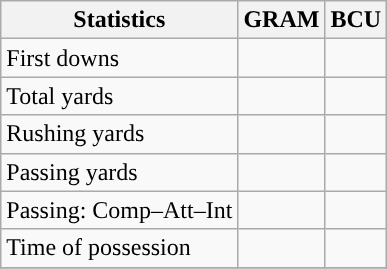<table class="wikitable" style="float: left;">
<tr>
<th>Statistics</th>
<th>GRAM</th>
<th>BCU</th>
</tr>
<tr>
<td>First downs</td>
<td></td>
<td></td>
</tr>
<tr>
<td>Total yards</td>
<td></td>
<td></td>
</tr>
<tr>
<td>Rushing yards</td>
<td></td>
<td></td>
</tr>
<tr>
<td>Passing yards</td>
<td></td>
<td></td>
</tr>
<tr>
<td>Passing: Comp–Att–Int</td>
<td></td>
<td></td>
</tr>
<tr>
<td>Time of possession</td>
<td></td>
<td></td>
</tr>
<tr>
</tr>
</table>
